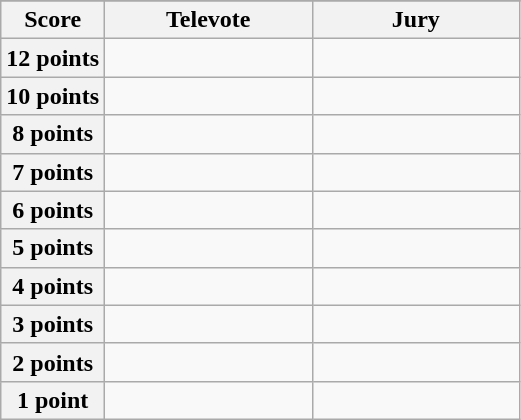<table class="wikitable">
<tr>
</tr>
<tr>
<th scope="col" width="20%">Score</th>
<th scope="col" width="40%">Televote</th>
<th scope="col" width="40%">Jury</th>
</tr>
<tr>
<th scope="row">12 points</th>
<td></td>
<td></td>
</tr>
<tr>
<th scope="row">10 points</th>
<td></td>
<td></td>
</tr>
<tr>
<th scope="row">8 points</th>
<td></td>
<td></td>
</tr>
<tr>
<th scope="row">7 points</th>
<td></td>
<td></td>
</tr>
<tr>
<th scope="row">6 points</th>
<td></td>
<td></td>
</tr>
<tr>
<th scope="row">5 points</th>
<td></td>
<td></td>
</tr>
<tr>
<th scope="row">4 points</th>
<td></td>
<td></td>
</tr>
<tr>
<th scope="row">3 points</th>
<td></td>
<td></td>
</tr>
<tr>
<th scope="row">2 points</th>
<td></td>
<td></td>
</tr>
<tr>
<th scope="row">1 point</th>
<td></td>
<td></td>
</tr>
</table>
